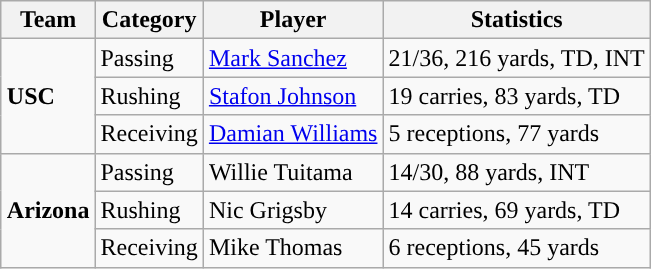<table class="wikitable" style="float: right;">
<tr>
<th>Team</th>
<th>Category</th>
<th>Player</th>
<th>Statistics</th>
</tr>
<tr>
<td rowspan=3><strong>USC</strong></td>
<td>Passing</td>
<td><a href='#'>Mark Sanchez</a></td>
<td>21/36, 216 yards, TD, INT</td>
</tr>
<tr>
<td>Rushing</td>
<td><a href='#'>Stafon Johnson</a></td>
<td>19 carries, 83 yards, TD</td>
</tr>
<tr>
<td>Receiving</td>
<td><a href='#'>Damian Williams</a></td>
<td>5 receptions, 77 yards</td>
</tr>
<tr>
<td rowspan=3><strong>Arizona</strong></td>
<td>Passing</td>
<td>Willie Tuitama</td>
<td>14/30, 88 yards, INT</td>
</tr>
<tr>
<td>Rushing</td>
<td>Nic Grigsby</td>
<td>14 carries, 69 yards, TD</td>
</tr>
<tr>
<td>Receiving</td>
<td>Mike Thomas</td>
<td>6 receptions, 45 yards</td>
</tr>
</table>
